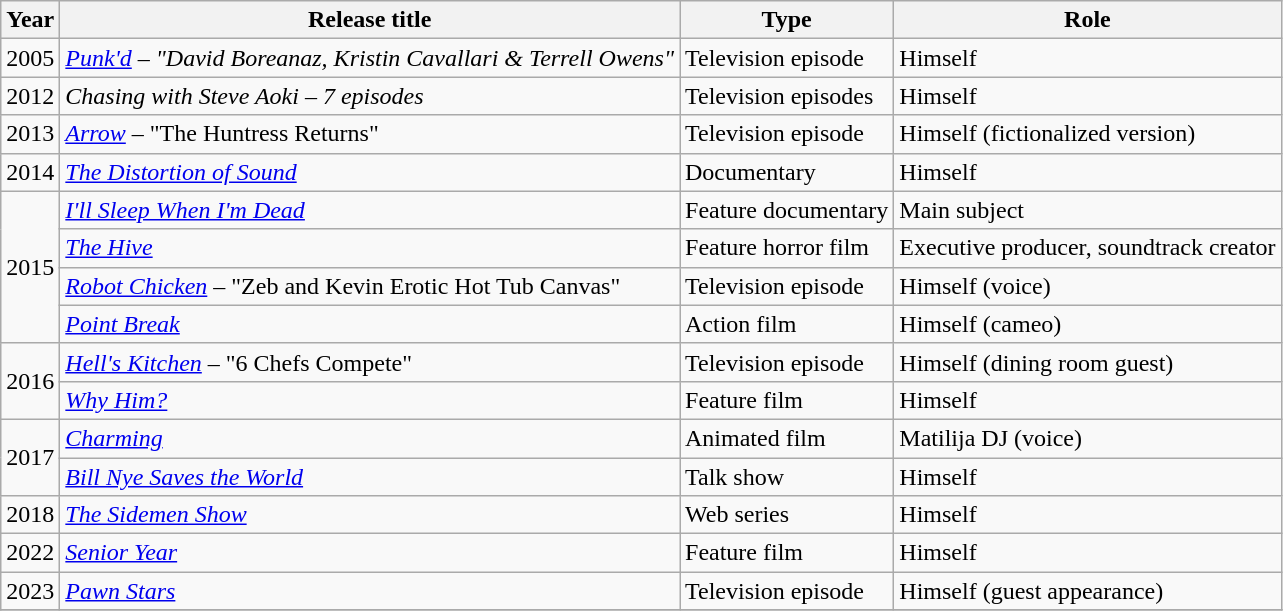<table class="wikitable" style="text-align:left;">
<tr>
<th>Year</th>
<th>Release title</th>
<th>Type</th>
<th>Role</th>
</tr>
<tr>
<td>2005</td>
<td><em><a href='#'>Punk'd</a> – "David Boreanaz, Kristin Cavallari & Terrell Owens"</em></td>
<td>Television episode</td>
<td>Himself</td>
</tr>
<tr>
<td>2012</td>
<td><em>Chasing with Steve Aoki</em> <em>– 7 episodes</em></td>
<td>Television episodes</td>
<td>Himself</td>
</tr>
<tr>
<td>2013</td>
<td><em><a href='#'>Arrow</a></em> – "The Huntress Returns"</td>
<td>Television episode</td>
<td>Himself (fictionalized version)</td>
</tr>
<tr>
<td>2014</td>
<td><em><a href='#'>The Distortion of Sound</a></em></td>
<td>Documentary</td>
<td>Himself</td>
</tr>
<tr>
<td rowspan="4">2015</td>
<td><em><a href='#'>I'll Sleep When I'm Dead</a></em></td>
<td>Feature documentary</td>
<td>Main subject</td>
</tr>
<tr>
<td><em><a href='#'>The Hive</a></em></td>
<td>Feature horror film</td>
<td>Executive producer, soundtrack creator</td>
</tr>
<tr>
<td><em><a href='#'>Robot Chicken</a></em> – "Zeb and Kevin Erotic Hot Tub Canvas"</td>
<td>Television episode</td>
<td>Himself (voice)</td>
</tr>
<tr>
<td><em><a href='#'>Point Break</a></em></td>
<td>Action film</td>
<td>Himself (cameo)</td>
</tr>
<tr>
<td rowspan="2">2016</td>
<td><em><a href='#'>Hell's Kitchen</a></em> – "6 Chefs Compete"</td>
<td>Television episode</td>
<td>Himself (dining room guest)</td>
</tr>
<tr>
<td><em><a href='#'>Why Him?</a></em></td>
<td>Feature film</td>
<td>Himself</td>
</tr>
<tr>
<td rowspan="2">2017</td>
<td><em><a href='#'>Charming</a></em></td>
<td>Animated film</td>
<td>Matilija DJ (voice)</td>
</tr>
<tr>
<td><em><a href='#'>Bill Nye Saves the World</a></em></td>
<td>Talk show</td>
<td>Himself</td>
</tr>
<tr>
<td>2018</td>
<td><em><a href='#'>The Sidemen Show</a></em></td>
<td>Web series</td>
<td>Himself</td>
</tr>
<tr>
<td>2022</td>
<td><em><a href='#'>Senior Year</a></em></td>
<td>Feature film</td>
<td>Himself</td>
</tr>
<tr>
<td>2023</td>
<td><em><a href='#'>Pawn Stars</a></em></td>
<td>Television episode</td>
<td>Himself (guest appearance)</td>
</tr>
<tr>
</tr>
</table>
